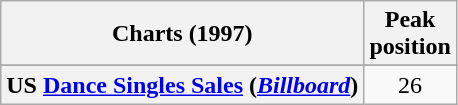<table class="wikitable sortable plainrowheaders" style="text-align:center">
<tr>
<th scope="col">Charts (1997)</th>
<th scope="col">Peak<br>position</th>
</tr>
<tr>
</tr>
<tr>
</tr>
<tr>
</tr>
<tr>
</tr>
<tr>
<th scope="row">US <a href='#'>Dance Singles Sales</a> (<em><a href='#'>Billboard</a></em>)</th>
<td>26</td>
</tr>
</table>
